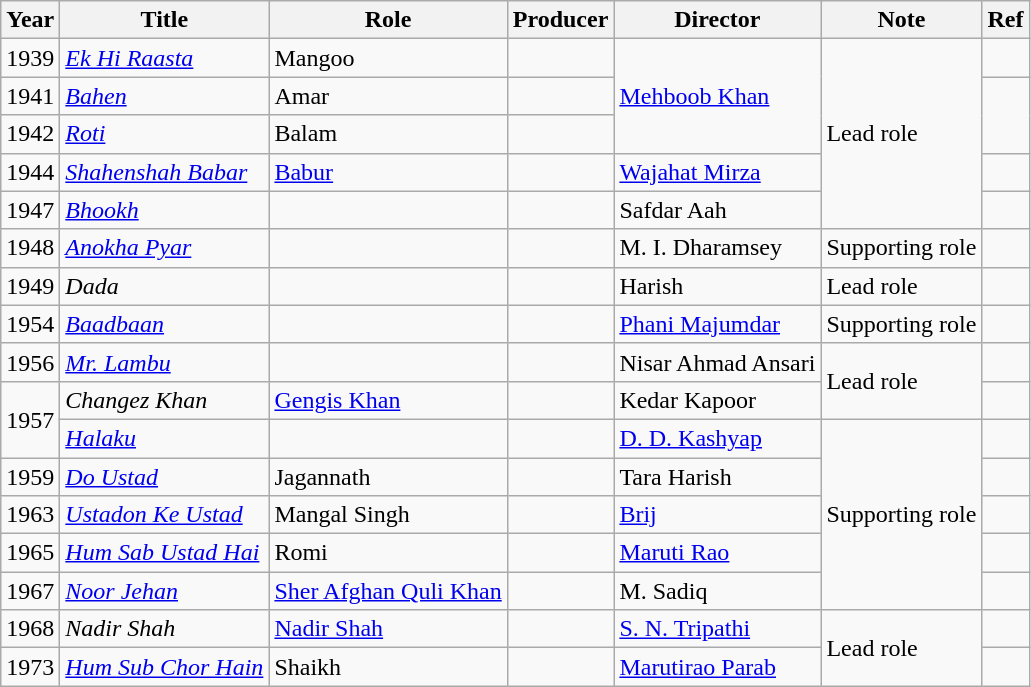<table class="wikitable sortable">
<tr>
<th>Year</th>
<th>Title</th>
<th>Role</th>
<th>Producer</th>
<th>Director</th>
<th>Note</th>
<th>Ref</th>
</tr>
<tr>
<td>1939</td>
<td><em><a href='#'>Ek Hi Raasta</a></em></td>
<td>Mangoo</td>
<td></td>
<td rowspan="3"><a href='#'>Mehboob Khan</a></td>
<td rowspan="5">Lead role</td>
<td></td>
</tr>
<tr>
<td>1941</td>
<td><em><a href='#'>Bahen</a></em></td>
<td>Amar</td>
<td></td>
<td rowspan="2"></td>
</tr>
<tr>
<td>1942</td>
<td><em><a href='#'>Roti</a></em></td>
<td>Balam</td>
<td></td>
</tr>
<tr>
<td>1944</td>
<td><em><a href='#'>Shahenshah Babar</a></em></td>
<td><a href='#'>Babur</a></td>
<td></td>
<td><a href='#'>Wajahat Mirza</a></td>
<td></td>
</tr>
<tr>
<td>1947</td>
<td><em><a href='#'>Bhookh</a></em></td>
<td></td>
<td></td>
<td>Safdar Aah</td>
<td></td>
</tr>
<tr>
<td>1948</td>
<td><em><a href='#'>Anokha Pyar</a></em></td>
<td></td>
<td></td>
<td>M. I. Dharamsey</td>
<td>Supporting role</td>
<td></td>
</tr>
<tr>
<td>1949</td>
<td><em>Dada</em></td>
<td></td>
<td></td>
<td>Harish</td>
<td>Lead role</td>
<td></td>
</tr>
<tr>
<td>1954</td>
<td><em><a href='#'>Baadbaan</a></em></td>
<td></td>
<td></td>
<td><a href='#'>Phani Majumdar</a></td>
<td>Supporting role</td>
<td></td>
</tr>
<tr>
<td>1956</td>
<td><em><a href='#'>Mr. Lambu</a></em></td>
<td></td>
<td></td>
<td>Nisar Ahmad Ansari</td>
<td rowspan="2">Lead role</td>
<td></td>
</tr>
<tr>
<td rowspan="2">1957</td>
<td><em>Changez Khan</em></td>
<td><a href='#'>Gengis Khan</a></td>
<td></td>
<td>Kedar Kapoor</td>
<td></td>
</tr>
<tr>
<td><em><a href='#'>Halaku</a></em></td>
<td></td>
<td></td>
<td><a href='#'>D. D. Kashyap</a></td>
<td rowspan="5">Supporting role</td>
<td></td>
</tr>
<tr>
<td>1959</td>
<td><em><a href='#'>Do Ustad</a></em></td>
<td>Jagannath</td>
<td></td>
<td>Tara Harish</td>
<td></td>
</tr>
<tr>
<td>1963</td>
<td><em><a href='#'>Ustadon Ke Ustad</a></em></td>
<td>Mangal Singh</td>
<td></td>
<td><a href='#'>Brij</a></td>
<td></td>
</tr>
<tr>
<td>1965</td>
<td><em><a href='#'>Hum Sab Ustad Hai</a></em></td>
<td>Romi</td>
<td></td>
<td><a href='#'>Maruti Rao</a></td>
<td></td>
</tr>
<tr>
<td>1967</td>
<td><em><a href='#'>Noor Jehan</a></em></td>
<td><a href='#'>Sher Afghan Quli Khan</a></td>
<td></td>
<td>M. Sadiq</td>
<td></td>
</tr>
<tr>
<td>1968</td>
<td><em>Nadir Shah</em></td>
<td><a href='#'>Nadir Shah</a></td>
<td></td>
<td><a href='#'>S. N. Tripathi</a></td>
<td rowspan="2">Lead role</td>
<td></td>
</tr>
<tr>
<td>1973</td>
<td><em><a href='#'>Hum Sub Chor Hain</a></em></td>
<td>Shaikh</td>
<td></td>
<td><a href='#'>Marutirao Parab</a></td>
<td></td>
</tr>
</table>
